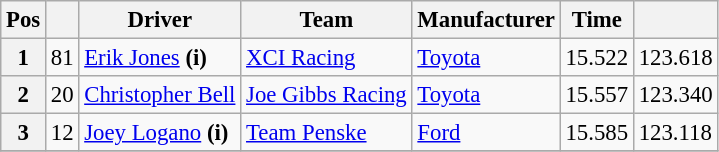<table class="wikitable" style="font-size:95%">
<tr>
<th>Pos</th>
<th></th>
<th>Driver</th>
<th>Team</th>
<th>Manufacturer</th>
<th>Time</th>
<th></th>
</tr>
<tr>
<th>1</th>
<td>81</td>
<td><a href='#'>Erik Jones</a> <strong>(i)</strong></td>
<td><a href='#'>XCI Racing</a></td>
<td><a href='#'>Toyota</a></td>
<td>15.522</td>
<td>123.618</td>
</tr>
<tr>
<th>2</th>
<td>20</td>
<td><a href='#'>Christopher Bell</a></td>
<td><a href='#'>Joe Gibbs Racing</a></td>
<td><a href='#'>Toyota</a></td>
<td>15.557</td>
<td>123.340</td>
</tr>
<tr>
<th>3</th>
<td>12</td>
<td><a href='#'>Joey Logano</a> <strong>(i)</strong></td>
<td><a href='#'>Team Penske</a></td>
<td><a href='#'>Ford</a></td>
<td>15.585</td>
<td>123.118</td>
</tr>
<tr>
</tr>
</table>
